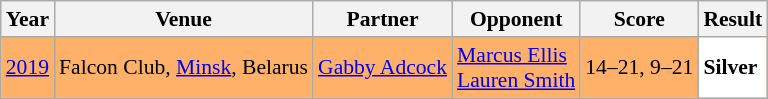<table class="sortable wikitable" style="font-size: 90%;">
<tr>
<th>Year</th>
<th>Venue</th>
<th>Partner</th>
<th>Opponent</th>
<th>Score</th>
<th>Result</th>
</tr>
<tr style="background:#FFB069">
<td align="center"><a href='#'>2019</a></td>
<td align="left">Falcon Club, <a href='#'>Minsk</a>, Belarus</td>
<td align="left"> <a href='#'>Gabby Adcock</a></td>
<td align="left"> <a href='#'>Marcus Ellis</a><br> <a href='#'>Lauren Smith</a></td>
<td align="left">14–21, 9–21</td>
<td style="text-align:left; background:white"> <strong>Silver</strong></td>
</tr>
</table>
